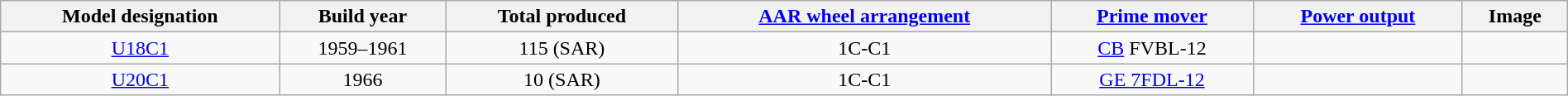<table class="wikitable sortable" style="width: 100%">
<tr>
<th>Model designation</th>
<th>Build year</th>
<th>Total produced</th>
<th class="unsortable"><a href='#'>AAR wheel arrangement</a></th>
<th><a href='#'>Prime mover</a></th>
<th><a href='#'>Power output</a></th>
<th class="unsortable">Image</th>
</tr>
<tr align = "center">
<td><a href='#'>U18C1</a></td>
<td>1959–1961</td>
<td>115 (SAR)</td>
<td>1C-C1</td>
<td><a href='#'>CB</a> FVBL-12</td>
<td></td>
<td></td>
</tr>
<tr align = "center">
<td><a href='#'>U20C1</a></td>
<td>1966</td>
<td>10 (SAR)</td>
<td>1C-C1</td>
<td><a href='#'>GE 7FDL-12</a></td>
<td></td>
<td></td>
</tr>
</table>
